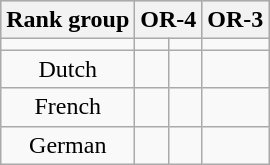<table class="wikitable" style="text-align:center;">
<tr style="background-color:#CCCCCC;">
<th>Rank group</th>
<th colspan=2>OR-4</th>
<th>OR-3</th>
</tr>
<tr>
<td></td>
<td></td>
<td></td>
<td></td>
</tr>
<tr>
<td>Dutch</td>
<td></td>
<td></td>
<td></td>
</tr>
<tr>
<td>French</td>
<td></td>
<td></td>
<td></td>
</tr>
<tr>
<td>German</td>
<td></td>
<td></td>
<td></td>
</tr>
</table>
